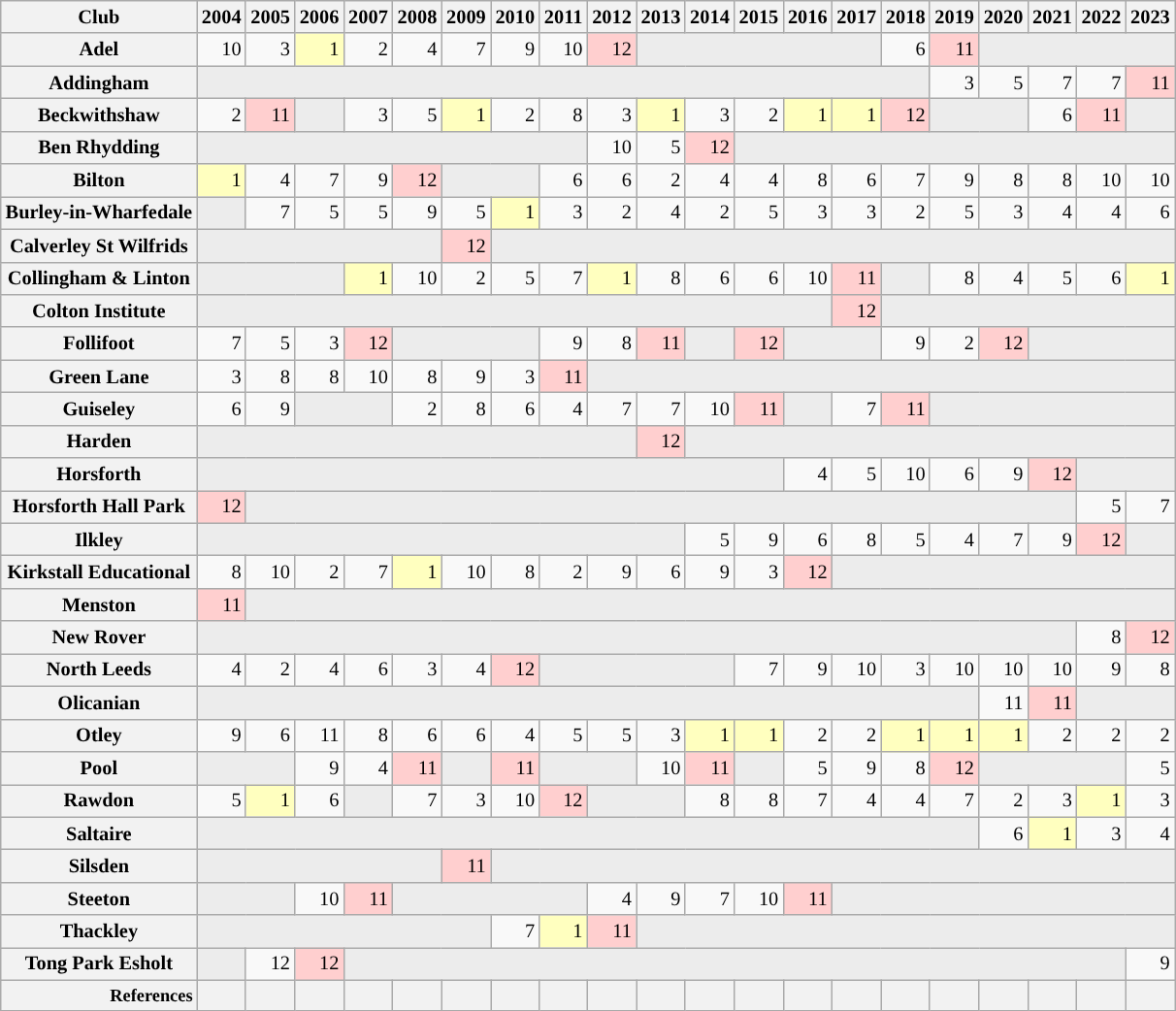<table class="wikitable plainrowheaders" style="font-size:85%; text-align: right;">
<tr>
<th scope="col">Club</th>
<th scope="col">2004</th>
<th scope="col">2005</th>
<th scope="col">2006</th>
<th scope="col">2007</th>
<th scope="col">2008</th>
<th scope="col">2009</th>
<th scope="col">2010</th>
<th scope="col">2011</th>
<th scope="col">2012</th>
<th scope="col">2013</th>
<th scope="col">2014</th>
<th scope="col">2015</th>
<th scope="col">2016</th>
<th scope="col">2017</th>
<th scope="col">2018</th>
<th scope="col">2019</th>
<th scope="col">2020</th>
<th scope="col">2021</th>
<th scope="col">2022</th>
<th scope="col">2023</th>
</tr>
<tr>
<th scope="row">Adel</th>
<td>10</td>
<td>3</td>
<td bgcolor="#ffffbf">1</td>
<td>2</td>
<td>4</td>
<td>7</td>
<td>9</td>
<td>10</td>
<td bgcolor="#ffcfcf">12</td>
<td bgcolor="#ececec" colspan="5"></td>
<td>6</td>
<td bgcolor="#ffcfcf">11</td>
<td bgcolor="#ececec" colspan="4"></td>
</tr>
<tr>
<th scope="row">Addingham</th>
<td bgcolor="#ececec" colspan="15"></td>
<td>3</td>
<td>5</td>
<td>7</td>
<td>7</td>
<td bgcolor="#ffcfcf">11</td>
</tr>
<tr>
<th scope="row">Beckwithshaw</th>
<td>2</td>
<td bgcolor="#ffcfcf">11</td>
<td bgcolor="#ececec"></td>
<td>3</td>
<td>5</td>
<td bgcolor="#ffffbf">1</td>
<td>2</td>
<td>8</td>
<td>3</td>
<td bgcolor="#ffffbf">1</td>
<td>3</td>
<td>2</td>
<td bgcolor="#ffffbf">1</td>
<td bgcolor="#ffffbf">1</td>
<td bgcolor="#ffcfcf">12</td>
<td bgcolor="#ececec" colspan="2"></td>
<td>6</td>
<td bgcolor="#ffcfcf">11</td>
<td bgcolor="#ececec" colspan="1"></td>
</tr>
<tr>
<th scope="row">Ben Rhydding</th>
<td bgcolor="#ececec" colspan="8"></td>
<td>10</td>
<td>5</td>
<td bgcolor="#ffcfcf">12</td>
<td bgcolor="#ececec" colspan="9"></td>
</tr>
<tr>
<th scope="row">Bilton</th>
<td bgcolor="#ffffbf">1</td>
<td>4</td>
<td>7</td>
<td>9</td>
<td bgcolor="#ffcfcf">12</td>
<td bgcolor="#ececec" colspan="2"></td>
<td>6</td>
<td>6</td>
<td>2</td>
<td>4</td>
<td>4</td>
<td>8</td>
<td>6</td>
<td>7</td>
<td>9</td>
<td>8</td>
<td>8</td>
<td>10</td>
<td>10</td>
</tr>
<tr>
<th scope="row">Burley-in-Wharfedale</th>
<td bgcolor="#ececec"></td>
<td>7</td>
<td>5</td>
<td>5</td>
<td>9</td>
<td>5</td>
<td bgcolor="#ffffbf">1</td>
<td>3</td>
<td>2</td>
<td>4</td>
<td>2</td>
<td>5</td>
<td>3</td>
<td>3</td>
<td>2</td>
<td>5</td>
<td>3</td>
<td>4</td>
<td>4</td>
<td>6</td>
</tr>
<tr>
<th scope="row">Calverley St Wilfrids</th>
<td bgcolor="#ececec" colspan="5"></td>
<td bgcolor="#ffcfcf">12</td>
<td bgcolor="#ececec" colspan="14"></td>
</tr>
<tr>
<th scope="row">Collingham & Linton</th>
<td bgcolor="#ececec" colspan="3"></td>
<td bgcolor="#ffffbf">1</td>
<td>10</td>
<td>2</td>
<td>5</td>
<td>7</td>
<td bgcolor="#ffffbf">1</td>
<td>8</td>
<td>6</td>
<td>6</td>
<td>10</td>
<td bgcolor="#ffcfcf">11</td>
<td bgcolor="#ececec"></td>
<td>8</td>
<td>4</td>
<td>5</td>
<td>6</td>
<td bgcolor="#ffffbf">1</td>
</tr>
<tr>
<th scope="row">Colton Institute</th>
<td bgcolor="#ececec" colspan="13"></td>
<td bgcolor="#ffcfcf">12</td>
<td bgcolor="#ececec" colspan="6"></td>
</tr>
<tr>
<th scope="row">Follifoot</th>
<td>7</td>
<td>5</td>
<td>3</td>
<td bgcolor="#ffcfcf">12</td>
<td bgcolor="#ececec" colspan="3"></td>
<td>9</td>
<td>8</td>
<td bgcolor="#ffcfcf">11</td>
<td bgcolor="#ececec"></td>
<td bgcolor="#ffcfcf">12</td>
<td bgcolor="#ececec" colspan="2"></td>
<td>9</td>
<td>2</td>
<td bgcolor="#ffcfcf">12</td>
<td bgcolor="#ececec" colspan="3"></td>
</tr>
<tr>
<th scope="row">Green Lane</th>
<td>3</td>
<td>8</td>
<td>8</td>
<td>10</td>
<td>8</td>
<td>9</td>
<td>3</td>
<td bgcolor="#ffcfcf">11</td>
<td bgcolor="#ececec" colspan="12"></td>
</tr>
<tr>
<th scope="row">Guiseley</th>
<td>6</td>
<td>9</td>
<td bgcolor="#ececec" colspan="2"></td>
<td>2</td>
<td>8</td>
<td>6</td>
<td>4</td>
<td>7</td>
<td>7</td>
<td>10</td>
<td bgcolor="#ffcfcf">11</td>
<td bgcolor="#ececec"></td>
<td>7</td>
<td bgcolor="#ffcfcf">11</td>
<td bgcolor="#ececec" colspan="5"></td>
</tr>
<tr>
<th scope="row">Harden</th>
<td bgcolor="#ececec" colspan="9"></td>
<td bgcolor="#ffcfcf">12</td>
<td bgcolor="#ececec" colspan="10"></td>
</tr>
<tr>
<th scope="row">Horsforth</th>
<td bgcolor="#ececec" colspan="12"></td>
<td>4</td>
<td>5</td>
<td>10</td>
<td>6</td>
<td>9</td>
<td bgcolor="#ffcfcf">12</td>
<td bgcolor="#ececec" colspan="2"></td>
</tr>
<tr>
<th scope="row">Horsforth Hall Park</th>
<td bgcolor="#ffcfcf">12</td>
<td bgcolor="#ececec" colspan="17"></td>
<td>5</td>
<td>7</td>
</tr>
<tr>
<th scope="row">Ilkley</th>
<td bgcolor="#ececec" colspan="10"></td>
<td>5</td>
<td>9</td>
<td>6</td>
<td>8</td>
<td>5</td>
<td>4</td>
<td>7</td>
<td>9</td>
<td bgcolor="#ffcfcf">12</td>
<td bgcolor="#ececec" colspan="1"></td>
</tr>
<tr>
<th scope="row">Kirkstall Educational</th>
<td>8</td>
<td>10</td>
<td>2</td>
<td>7</td>
<td bgcolor="#ffffbf">1</td>
<td>10</td>
<td>8</td>
<td>2</td>
<td>9</td>
<td>6</td>
<td>9</td>
<td>3</td>
<td bgcolor="#ffcfcf">12</td>
<td bgcolor="#ececec" colspan="7"></td>
</tr>
<tr>
<th scope="row">Menston</th>
<td bgcolor="#ffcfcf">11</td>
<td bgcolor="#ececec" colspan="19"></td>
</tr>
<tr>
<th scope="row">New Rover</th>
<td bgcolor="#ececec" colspan="18"></td>
<td>8</td>
<td bgcolor="#ffcfcf">12</td>
</tr>
<tr>
<th scope="row">North Leeds</th>
<td>4</td>
<td>2</td>
<td>4</td>
<td>6</td>
<td>3</td>
<td>4</td>
<td bgcolor="#ffcfcf">12</td>
<td bgcolor="#ececec" colspan="4"></td>
<td>7</td>
<td>9</td>
<td>10</td>
<td>3</td>
<td>10</td>
<td>10</td>
<td>10</td>
<td>9</td>
<td>8</td>
</tr>
<tr>
<th scope="row">Olicanian</th>
<td bgcolor="#ececec" colspan="16"></td>
<td>11</td>
<td bgcolor="#ffcfcf">11</td>
<td bgcolor="#ececec" colspan="2"></td>
</tr>
<tr>
<th scope="row">Otley</th>
<td>9</td>
<td>6</td>
<td>11</td>
<td>8</td>
<td>6</td>
<td>6</td>
<td>4</td>
<td>5</td>
<td>5</td>
<td>3</td>
<td bgcolor="#ffffbf">1</td>
<td bgcolor="#ffffbf">1</td>
<td>2</td>
<td>2</td>
<td bgcolor="#ffffbf">1</td>
<td bgcolor="#ffffbf">1</td>
<td bgcolor="#ffffbf">1</td>
<td>2</td>
<td>2</td>
<td>2</td>
</tr>
<tr>
<th scope="row">Pool</th>
<td bgcolor="#ececec" colspan="2"></td>
<td>9</td>
<td>4</td>
<td bgcolor="#ffcfcf">11</td>
<td bgcolor="#ececec"></td>
<td bgcolor="#ffcfcf">11</td>
<td bgcolor="#ececec" colspan="2"></td>
<td>10</td>
<td bgcolor="#ffcfcf">11</td>
<td bgcolor="#ececec" colspan="1"></td>
<td>5</td>
<td>9</td>
<td>8</td>
<td bgcolor="#ffcfcf">12</td>
<td bgcolor="#ececec" colspan="3"></td>
<td>5</td>
</tr>
<tr>
<th scope="row">Rawdon</th>
<td>5</td>
<td bgcolor="#ffffbf">1</td>
<td>6</td>
<td bgcolor="#ececec"></td>
<td>7</td>
<td>3</td>
<td>10</td>
<td bgcolor="#ffcfcf">12</td>
<td bgcolor="#ececec" colspan="2"></td>
<td>8</td>
<td>8</td>
<td>7</td>
<td>4</td>
<td>4</td>
<td>7</td>
<td>2</td>
<td>3</td>
<td bgcolor="#ffffbf">1</td>
<td>3</td>
</tr>
<tr>
<th scope="row">Saltaire</th>
<td bgcolor="#ececec" colspan="16"></td>
<td>6</td>
<td bgcolor="#ffffbf">1</td>
<td>3</td>
<td>4</td>
</tr>
<tr>
<th scope="row">Silsden</th>
<td bgcolor="#ececec" colspan="5"></td>
<td bgcolor="#ffcfcf">11</td>
<td bgcolor="#ececec" colspan="14"></td>
</tr>
<tr>
<th scope="row">Steeton</th>
<td bgcolor="#ececec" colspan="2"></td>
<td>10</td>
<td bgcolor="#ffcfcf">11</td>
<td bgcolor="#ececec" colspan="4"></td>
<td>4</td>
<td>9</td>
<td>7</td>
<td>10</td>
<td bgcolor="#ffcfcf">11</td>
<td bgcolor="#ececec" colspan="7"></td>
</tr>
<tr>
<th scope="row">Thackley</th>
<td bgcolor="#ececec" colspan="6"></td>
<td>7</td>
<td bgcolor="#ffffbf">1</td>
<td bgcolor="#ffcfcf">11</td>
<td bgcolor="#ececec" colspan="11"></td>
</tr>
<tr>
<th scope="row">Tong Park Esholt</th>
<td bgcolor="#ececec"></td>
<td>12</td>
<td bgcolor="#ffcfcf">12</td>
<td bgcolor="#ececec" colspan="16"></td>
<td>9</td>
</tr>
<tr style="font-size:90%; text-align:center">
<th scope="row" style="text-align: right">References</th>
<th scope="col"></th>
<th scope="col"></th>
<th scope="col"></th>
<th scope="col"></th>
<th scope="col"></th>
<th scope="col"></th>
<th scope="col"></th>
<th scope="col"></th>
<th scope="col"></th>
<th scope="col"></th>
<th scope="col"></th>
<th scope="col"></th>
<th scope="col"></th>
<th scope="col"></th>
<th scope="col"></th>
<th scope="col"></th>
<th scope="col"></th>
<th scope="col"></th>
<th scope="col"></th>
<th scope="col"></th>
</tr>
</table>
